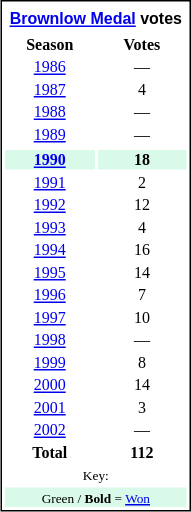<table style="margin-right:4px; margin-top:8px; float:right; border:1px #000 solid; background:#fff; font-family:Verdana; font-size:8pt; text-align:center;">
<tr style="background:#fff;">
<td colspan="2;" style="padding:3px; margin-bottom:-3px; margin-top:2px; font-family:Arial; "><strong><a href='#'>Brownlow Medal</a> votes</strong></td>
</tr>
<tr>
<th style="width:50%;">Season</th>
<th style="width:50%;">Votes</th>
</tr>
<tr>
<td><a href='#'>1986</a></td>
<td>—</td>
</tr>
<tr>
<td><a href='#'>1987</a></td>
<td>4</td>
</tr>
<tr>
<td><a href='#'>1988</a></td>
<td>—</td>
</tr>
<tr>
<td><a href='#'>1989</a></td>
<td>—</td>
</tr>
<tr>
</tr>
<tr style="background:#D9F9E9;">
<td><strong><a href='#'>1990</a></strong></td>
<td><strong>18</strong></td>
</tr>
<tr>
<td><a href='#'>1991</a></td>
<td>2</td>
</tr>
<tr>
<td><a href='#'>1992</a></td>
<td>12</td>
</tr>
<tr>
<td><a href='#'>1993</a></td>
<td>4</td>
</tr>
<tr>
<td><a href='#'>1994</a></td>
<td>16</td>
</tr>
<tr>
<td><a href='#'>1995</a></td>
<td>14</td>
</tr>
<tr>
<td><a href='#'>1996</a></td>
<td>7</td>
</tr>
<tr>
<td><a href='#'>1997</a></td>
<td>10</td>
</tr>
<tr>
<td><a href='#'>1998</a></td>
<td>—</td>
</tr>
<tr>
<td><a href='#'>1999</a></td>
<td>8</td>
</tr>
<tr>
<td><a href='#'>2000</a></td>
<td>14</td>
</tr>
<tr>
<td><a href='#'>2001</a></td>
<td>3</td>
</tr>
<tr>
<td><a href='#'>2002</a></td>
<td>—</td>
</tr>
<tr>
<td><strong>Total</strong></td>
<td><strong>112</strong></td>
</tr>
<tr>
<td colspan=2><small>Key:</small></td>
</tr>
<tr style="background:#d9f9e9; border:1px solid #aaa; width:2em;">
<td colspan=2><small>Green / <strong>Bold</strong> = <a href='#'>Won</a></small></td>
</tr>
</table>
